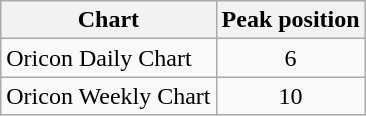<table class="wikitable">
<tr>
<th>Chart</th>
<th>Peak position</th>
</tr>
<tr>
<td>Oricon Daily Chart</td>
<td style="text-align:center;">6</td>
</tr>
<tr>
<td>Oricon Weekly Chart</td>
<td style="text-align:center;">10</td>
</tr>
</table>
